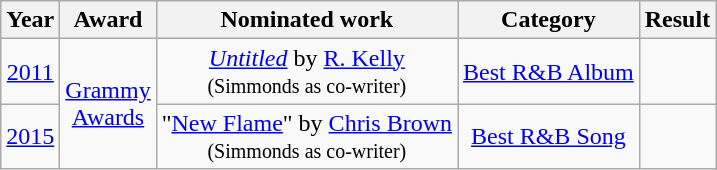<table class="wikitable plainrowheaders" style="text-align:center;">
<tr>
<th>Year</th>
<th>Award</th>
<th>Nominated work</th>
<th>Category</th>
<th>Result</th>
</tr>
<tr>
<td><a href='#'>2011</a></td>
<td rowspan="2"><a href='#'>Grammy<br>Awards</a></td>
<td><em><a href='#'>Untitled</a></em> by <a href='#'>R. Kelly</a><br><small>(Simmonds as co-writer)</small></td>
<td><a href='#'>Best R&B Album</a></td>
<td></td>
</tr>
<tr>
<td><a href='#'>2015</a></td>
<td>"<a href='#'>New Flame</a>" by <a href='#'>Chris Brown</a><br><small>(Simmonds as co-writer)</small></td>
<td><a href='#'>Best R&B Song</a></td>
<td></td>
</tr>
</table>
